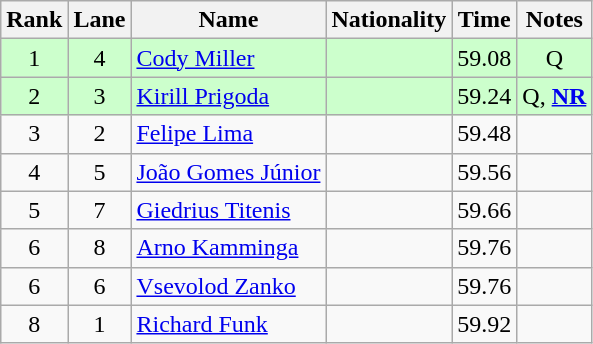<table class="wikitable sortable" style="text-align:center">
<tr>
<th>Rank</th>
<th>Lane</th>
<th>Name</th>
<th>Nationality</th>
<th>Time</th>
<th>Notes</th>
</tr>
<tr bgcolor=ccffcc>
<td>1</td>
<td>4</td>
<td align=left><a href='#'>Cody Miller</a></td>
<td align=left></td>
<td>59.08</td>
<td>Q</td>
</tr>
<tr bgcolor=ccffcc>
<td>2</td>
<td>3</td>
<td align=left><a href='#'>Kirill Prigoda</a></td>
<td align=left></td>
<td>59.24</td>
<td>Q, <strong><a href='#'>NR</a></strong></td>
</tr>
<tr>
<td>3</td>
<td>2</td>
<td align=left><a href='#'>Felipe Lima</a></td>
<td align=left></td>
<td>59.48</td>
<td></td>
</tr>
<tr>
<td>4</td>
<td>5</td>
<td align=left><a href='#'>João Gomes Júnior</a></td>
<td align=left></td>
<td>59.56</td>
<td></td>
</tr>
<tr>
<td>5</td>
<td>7</td>
<td align=left><a href='#'>Giedrius Titenis</a></td>
<td align=left></td>
<td>59.66</td>
<td></td>
</tr>
<tr>
<td>6</td>
<td>8</td>
<td align=left><a href='#'>Arno Kamminga</a></td>
<td align=left></td>
<td>59.76</td>
<td></td>
</tr>
<tr>
<td>6</td>
<td>6</td>
<td align=left><a href='#'>Vsevolod Zanko</a></td>
<td align=left></td>
<td>59.76</td>
<td></td>
</tr>
<tr>
<td>8</td>
<td>1</td>
<td align=left><a href='#'>Richard Funk</a></td>
<td align=left></td>
<td>59.92</td>
<td></td>
</tr>
</table>
